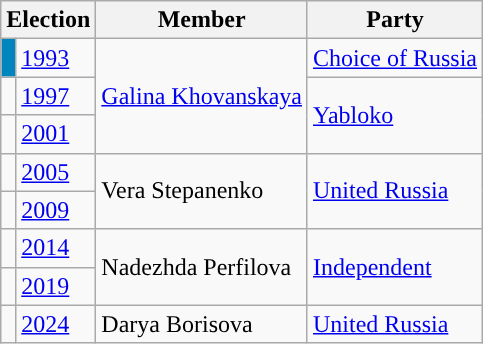<table class="wikitable">
<tr>
<th colspan="2">Election</th>
<th>Member</th>
<th>Party</th>
</tr>
<tr>
<td style="background-color:#0085BE"></td>
<td><a href='#'>1993</a></td>
<td rowspan=3><a href='#'>Galina Khovanskaya</a></td>
<td><a href='#'>Choice of Russia</a></td>
</tr>
<tr>
<td style="background-color:"></td>
<td><a href='#'>1997</a></td>
<td rowspan=2><a href='#'>Yabloko</a></td>
</tr>
<tr>
<td style="background-color:"></td>
<td><a href='#'>2001</a></td>
</tr>
<tr>
<td style="background-color:"></td>
<td><a href='#'>2005</a></td>
<td rowspan=2>Vera Stepanenko</td>
<td rowspan=2><a href='#'>United Russia</a></td>
</tr>
<tr>
<td style="background-color:"></td>
<td><a href='#'>2009</a></td>
</tr>
<tr>
<td style="background-color:"></td>
<td><a href='#'>2014</a></td>
<td rowspan=2>Nadezhda Perfilova</td>
<td rowspan=2><a href='#'>Independent</a></td>
</tr>
<tr>
<td style="background-color:"></td>
<td><a href='#'>2019</a></td>
</tr>
<tr>
<td style="background-color:"></td>
<td><a href='#'>2024</a></td>
<td>Darya Borisova</td>
<td><a href='#'>United Russia</a></td>
</tr>
</table>
